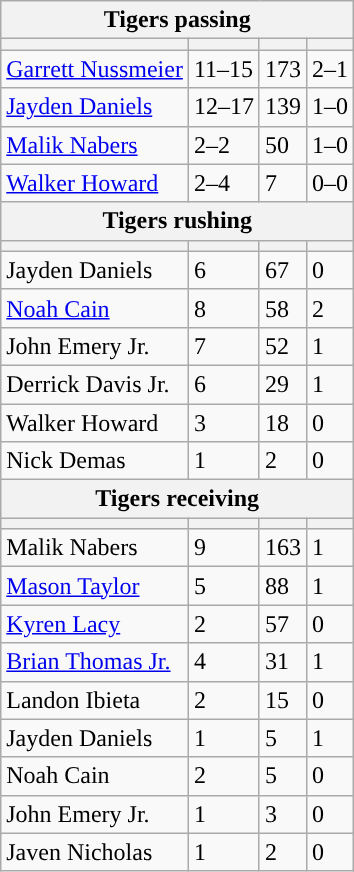<table class="wikitable plainrowheaders">
<tr>
<th colspan="6">Tigers passing</th>
</tr>
<tr>
<th scope="col"></th>
<th scope="col"></th>
<th scope="col"></th>
<th scope="col"></th>
</tr>
<tr>
<td><a href='#'>Garrett Nussmeier</a></td>
<td>11–15</td>
<td>173</td>
<td>2–1</td>
</tr>
<tr>
<td><a href='#'>Jayden Daniels</a></td>
<td>12–17</td>
<td>139</td>
<td>1–0</td>
</tr>
<tr>
<td><a href='#'>Malik Nabers</a></td>
<td>2–2</td>
<td>50</td>
<td>1–0</td>
</tr>
<tr>
<td><a href='#'>Walker Howard</a></td>
<td>2–4</td>
<td>7</td>
<td>0–0</td>
</tr>
<tr>
<th colspan="6">Tigers rushing</th>
</tr>
<tr>
<th scope="col"></th>
<th scope="col"></th>
<th scope="col"></th>
<th scope="col"></th>
</tr>
<tr>
<td>Jayden Daniels</td>
<td>6</td>
<td>67</td>
<td>0</td>
</tr>
<tr>
<td><a href='#'>Noah Cain</a></td>
<td>8</td>
<td>58</td>
<td>2</td>
</tr>
<tr>
<td>John Emery Jr.</td>
<td>7</td>
<td>52</td>
<td>1</td>
</tr>
<tr>
<td>Derrick Davis Jr.</td>
<td>6</td>
<td>29</td>
<td>1</td>
</tr>
<tr>
<td>Walker Howard</td>
<td>3</td>
<td>18</td>
<td>0</td>
</tr>
<tr>
<td>Nick Demas</td>
<td>1</td>
<td>2</td>
<td>0</td>
</tr>
<tr>
<th colspan="6">Tigers receiving</th>
</tr>
<tr>
<th scope="col"></th>
<th scope="col"></th>
<th scope="col"></th>
<th scope="col"></th>
</tr>
<tr>
<td>Malik Nabers</td>
<td>9</td>
<td>163</td>
<td>1</td>
</tr>
<tr>
<td><a href='#'>Mason Taylor</a></td>
<td>5</td>
<td>88</td>
<td>1</td>
</tr>
<tr>
<td><a href='#'>Kyren Lacy</a></td>
<td>2</td>
<td>57</td>
<td>0</td>
</tr>
<tr>
<td><a href='#'>Brian Thomas Jr.</a></td>
<td>4</td>
<td>31</td>
<td>1</td>
</tr>
<tr>
<td>Landon Ibieta</td>
<td>2</td>
<td>15</td>
<td>0</td>
</tr>
<tr>
<td>Jayden Daniels</td>
<td>1</td>
<td>5</td>
<td>1</td>
</tr>
<tr>
<td>Noah Cain</td>
<td>2</td>
<td>5</td>
<td>0</td>
</tr>
<tr>
<td>John Emery Jr.</td>
<td>1</td>
<td>3</td>
<td>0</td>
</tr>
<tr>
<td>Javen Nicholas</td>
<td>1</td>
<td>2</td>
<td>0</td>
</tr>
</table>
